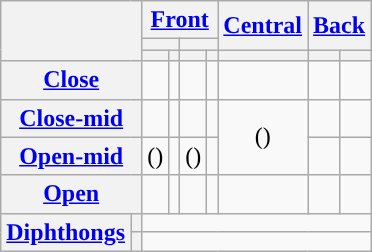<table class="wikitable" style="margin:aut">
<tr>
<th colspan="2" rowspan="3"></th>
<th colspan="4"><a href='#'>Front</a></th>
<th rowspan="2"><a href='#'>Central</a></th>
<th colspan="2" rowspan="2"><a href='#'>Back</a></th>
</tr>
<tr>
<th colspan="2"></th>
<th colspan="2"></th>
</tr>
<tr>
<th></th>
<th></th>
<th></th>
<th></th>
<th></th>
<th></th>
<th></th>
</tr>
<tr align="center">
<th colspan="2"><a href='#'>Close</a></th>
<td></td>
<td></td>
<td></td>
<td></td>
<td></td>
<td></td>
<td></td>
</tr>
<tr align="center">
<th colspan="2"><a href='#'>Close-mid</a></th>
<td></td>
<td></td>
<td></td>
<td></td>
<td rowspan="2">()</td>
<td></td>
<td></td>
</tr>
<tr align=center>
<th colspan="2"><a href='#'>Open-mid</a></th>
<td>()</td>
<td></td>
<td>()</td>
<td></td>
<td></td>
<td></td>
</tr>
<tr align="center">
<th colspan="2"><a href='#'>Open</a></th>
<td></td>
<td></td>
<td></td>
<td></td>
<td></td>
<td></td>
<td></td>
</tr>
<tr align="center">
<th rowspan="2"><a href='#'>Diphthongs</a></th>
<th></th>
<td colspan="7"></td>
</tr>
<tr align="center">
<th></th>
<td colspan="7"></td>
</tr>
</table>
